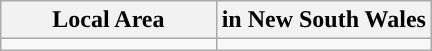<table class="wikitable">
<tr>
<th style="width: 50%">Local Area</th>
<th style="width: 50%">in New South Wales</th>
</tr>
<tr>
<td></td>
<td></td>
</tr>
</table>
